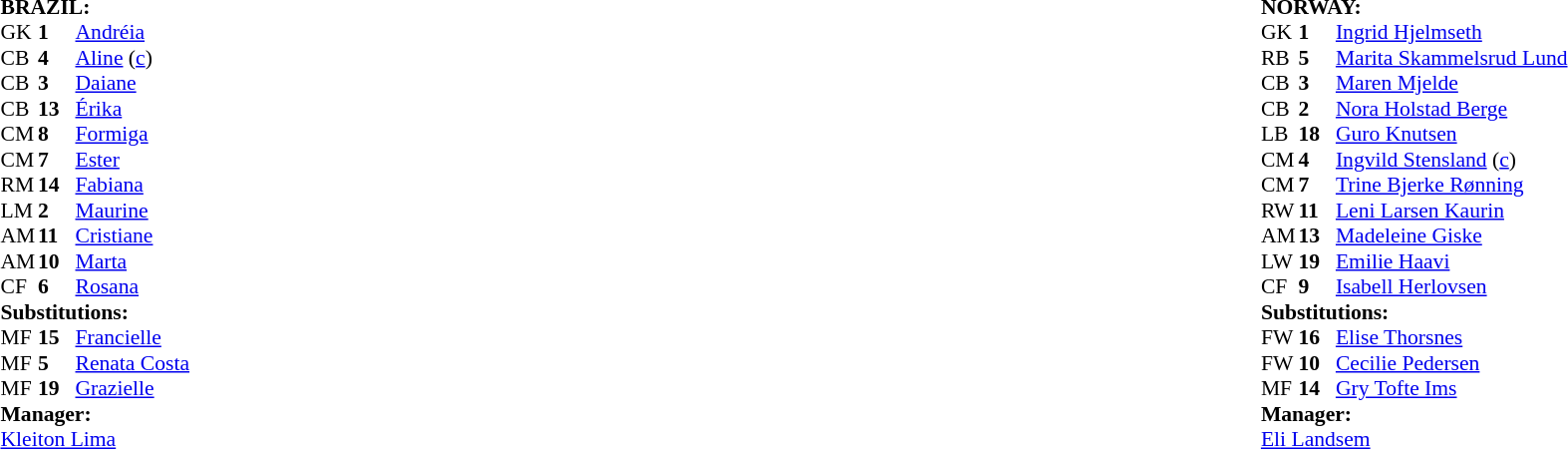<table width="100%">
<tr>
<td valign="top" width="50%"><br><table style="font-size: 90%" cellspacing="0" cellpadding="0">
<tr>
<td colspan=4><br><strong>BRAZIL:</strong></td>
</tr>
<tr>
<th width="25"></th>
<th width="25"></th>
</tr>
<tr>
<td>GK</td>
<td><strong>1</strong></td>
<td><a href='#'>Andréia</a></td>
</tr>
<tr>
<td>CB</td>
<td><strong>4</strong></td>
<td><a href='#'>Aline</a> (<a href='#'>c</a>)</td>
</tr>
<tr>
<td>CB</td>
<td><strong>3</strong></td>
<td><a href='#'>Daiane</a></td>
<td></td>
<td></td>
</tr>
<tr>
<td>CB</td>
<td><strong>13</strong></td>
<td><a href='#'>Érika</a></td>
</tr>
<tr>
<td>CM</td>
<td><strong>8</strong></td>
<td><a href='#'>Formiga</a></td>
</tr>
<tr>
<td>CM</td>
<td><strong>7</strong></td>
<td><a href='#'>Ester</a></td>
<td></td>
<td></td>
</tr>
<tr>
<td>RM</td>
<td><strong>14</strong></td>
<td><a href='#'>Fabiana</a></td>
<td></td>
<td></td>
</tr>
<tr>
<td>LM</td>
<td><strong>2</strong></td>
<td><a href='#'>Maurine</a></td>
</tr>
<tr>
<td>AM</td>
<td><strong>11</strong></td>
<td><a href='#'>Cristiane</a></td>
</tr>
<tr>
<td>AM</td>
<td><strong>10</strong></td>
<td><a href='#'>Marta</a></td>
</tr>
<tr>
<td>CF</td>
<td><strong>6</strong></td>
<td><a href='#'>Rosana</a></td>
</tr>
<tr>
<td colspan=3><strong>Substitutions:</strong></td>
</tr>
<tr>
<td>MF</td>
<td><strong>15</strong></td>
<td><a href='#'>Francielle</a></td>
<td></td>
<td></td>
</tr>
<tr>
<td>MF</td>
<td><strong>5</strong></td>
<td><a href='#'>Renata Costa</a></td>
<td></td>
<td></td>
</tr>
<tr>
<td>MF</td>
<td><strong>19</strong></td>
<td><a href='#'>Grazielle</a></td>
<td></td>
<td></td>
</tr>
<tr>
<td colspan=3><strong>Manager:</strong></td>
</tr>
<tr>
<td colspan=3><a href='#'>Kleiton Lima</a></td>
</tr>
</table>
</td>
<td valign="top"></td>
<td valign="top" width="50%"><br><table style="font-size: 90%" cellspacing="0" cellpadding="0" align="center">
<tr>
<td colspan=4><br><strong>NORWAY:</strong></td>
</tr>
<tr>
<th width=25></th>
<th width=25></th>
</tr>
<tr>
<td>GK</td>
<td><strong>1</strong></td>
<td><a href='#'>Ingrid Hjelmseth</a></td>
</tr>
<tr>
<td>RB</td>
<td><strong>5</strong></td>
<td><a href='#'>Marita Skammelsrud Lund</a></td>
</tr>
<tr>
<td>CB</td>
<td><strong>3</strong></td>
<td><a href='#'>Maren Mjelde</a></td>
</tr>
<tr>
<td>CB</td>
<td><strong>2</strong></td>
<td><a href='#'>Nora Holstad Berge</a></td>
</tr>
<tr>
<td>LB</td>
<td><strong>18</strong></td>
<td><a href='#'>Guro Knutsen</a></td>
</tr>
<tr>
<td>CM</td>
<td><strong>4</strong></td>
<td><a href='#'>Ingvild Stensland</a> (<a href='#'>c</a>)</td>
<td></td>
<td></td>
</tr>
<tr>
<td>CM</td>
<td><strong>7</strong></td>
<td><a href='#'>Trine Bjerke Rønning</a></td>
</tr>
<tr>
<td>RW</td>
<td><strong>11</strong></td>
<td><a href='#'>Leni Larsen Kaurin</a></td>
<td></td>
<td></td>
</tr>
<tr>
<td>AM</td>
<td><strong>13</strong></td>
<td><a href='#'>Madeleine Giske</a></td>
</tr>
<tr>
<td>LW</td>
<td><strong>19</strong></td>
<td><a href='#'>Emilie Haavi</a></td>
<td></td>
<td></td>
</tr>
<tr>
<td>CF</td>
<td><strong>9</strong></td>
<td><a href='#'>Isabell Herlovsen</a></td>
</tr>
<tr>
<td colspan=3><strong>Substitutions:</strong></td>
</tr>
<tr>
<td>FW</td>
<td><strong>16</strong></td>
<td><a href='#'>Elise Thorsnes</a></td>
<td></td>
<td></td>
</tr>
<tr>
<td>FW</td>
<td><strong>10</strong></td>
<td><a href='#'>Cecilie Pedersen</a></td>
<td></td>
<td></td>
</tr>
<tr>
<td>MF</td>
<td><strong>14</strong></td>
<td><a href='#'>Gry Tofte Ims</a></td>
<td></td>
<td></td>
</tr>
<tr>
<td colspan=3><strong>Manager:</strong></td>
</tr>
<tr>
<td colspan=3><a href='#'>Eli Landsem</a></td>
</tr>
</table>
</td>
</tr>
</table>
